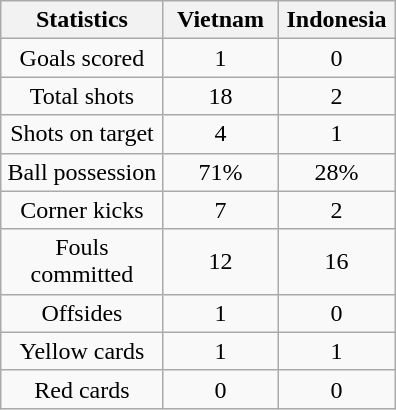<table class="wikitable" style="text-align:center; margin:auto;">
<tr>
<th scope=col width=100>Statistics</th>
<th scope=col width=70>Vietnam</th>
<th scope=col width=70>Indonesia</th>
</tr>
<tr>
<td>Goals scored</td>
<td>1</td>
<td>0</td>
</tr>
<tr>
<td>Total shots</td>
<td>18</td>
<td>2</td>
</tr>
<tr>
<td>Shots on target</td>
<td>4</td>
<td>1</td>
</tr>
<tr>
<td>Ball possession</td>
<td>71%</td>
<td>28%</td>
</tr>
<tr>
<td>Corner kicks</td>
<td>7</td>
<td>2</td>
</tr>
<tr>
<td>Fouls committed</td>
<td>12</td>
<td>16</td>
</tr>
<tr>
<td>Offsides</td>
<td>1</td>
<td>0</td>
</tr>
<tr>
<td>Yellow cards</td>
<td>1</td>
<td>1</td>
</tr>
<tr>
<td>Red cards</td>
<td>0</td>
<td>0</td>
</tr>
</table>
